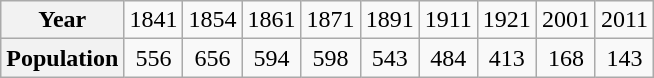<table class="wikitable" style="text-align:center;">
<tr>
<th>Year</th>
<td>1841</td>
<td>1854</td>
<td>1861</td>
<td>1871</td>
<td>1891</td>
<td>1911</td>
<td>1921</td>
<td>2001</td>
<td>2011</td>
</tr>
<tr>
<th>Population</th>
<td>556</td>
<td>656</td>
<td>594</td>
<td>598</td>
<td>543</td>
<td>484</td>
<td>413</td>
<td>168</td>
<td>143</td>
</tr>
</table>
